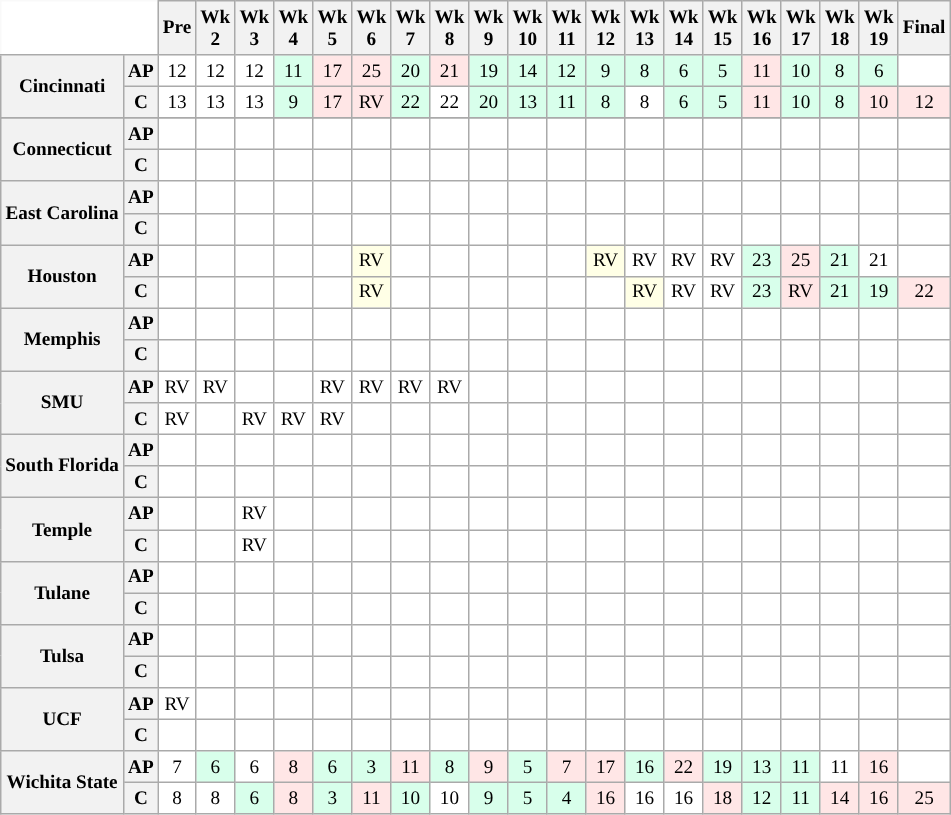<table class="wikitable" style="white-space:nowrap;font-size:80%;">
<tr>
<th colspan="2" style="background:white; border-top-style:hidden; border-left-style:hidden;"> </th>
<th>Pre</th>
<th>Wk<br>2</th>
<th>Wk<br>3</th>
<th>Wk<br>4</th>
<th>Wk<br>5</th>
<th>Wk<br>6</th>
<th>Wk<br>7</th>
<th>Wk<br>8</th>
<th>Wk<br>9</th>
<th>Wk<br>10</th>
<th>Wk<br>11</th>
<th>Wk<br>12</th>
<th>Wk<br>13</th>
<th>Wk<br>14</th>
<th>Wk<br>15</th>
<th>Wk<br>16</th>
<th>Wk<br>17</th>
<th>Wk<br>18</th>
<th>Wk<br>19</th>
<th>Final</th>
</tr>
<tr style="text-align:center;">
<th rowspan="2" style=>Cincinnati</th>
<th>AP</th>
<td style="background:#FFF;">12</td>
<td style="background:#FFF;">12</td>
<td style="background:#FFF;">12</td>
<td style="background:#d8ffeb;">11</td>
<td style="background:#FFe6e6;">17</td>
<td style="background:#FFe6e6;">25</td>
<td style="background:#d8ffeb;">20</td>
<td style="background:#FFe6e6;">21</td>
<td style="background:#d8ffeb;">19</td>
<td style="background:#d8ffeb;">14</td>
<td style="background:#d8ffeb;">12</td>
<td style="background:#d8ffeb;">9</td>
<td style="background:#d8ffeb;">8</td>
<td style="background:#D8FFEB;">6</td>
<td style="background:#D8FFEB;">5</td>
<td style="background:#FFE6E6;">11</td>
<td style="background:#D8FFEB;">10</td>
<td style="background:#D8FFEB;">8</td>
<td style="background:#D8FFEB;">6</td>
<td style="background:#FFF;"></td>
</tr>
<tr style="text-align:center;">
<th>C</th>
<td style="background:#FFF;">13</td>
<td style="background:#FFF;">13</td>
<td style="background:#FFF;">13</td>
<td style="background:#d8ffeb;">9</td>
<td style="background:#FFe6e6;">17</td>
<td style="background:#FFe6e6;">RV</td>
<td style="background:#d8ffeb;">22</td>
<td style="background:#FFF;">22</td>
<td style="background:#d8ffeb;">20</td>
<td style="background:#d8ffeb;">13</td>
<td style="background:#d8ffeb;">11</td>
<td style="background:#d8ffeb;">8</td>
<td style="background:#FFF;">8</td>
<td style="background:#D8FFEB;">6</td>
<td style="background:#D8FFEB;">5</td>
<td style="background:#FFE6E6;">11</td>
<td style="background:#D8FFEB;">10</td>
<td style="background:#D8FFEB;">8</td>
<td style="background:#FFE6E6;">10</td>
<td style="background:#FFE6E6;">12</td>
</tr>
<tr style="text-align:center;">
</tr>
<tr style="text-align:center;">
<th rowspan="2">Connecticut</th>
<th>AP</th>
<td style="background:#FFF;"></td>
<td style="background:#Fff;"></td>
<td style="background:#FFF;"></td>
<td style="background:#FFF;"></td>
<td style="background:#FFF;"></td>
<td style="background:#FFF;"></td>
<td style="background:#FFF;"></td>
<td style="background:#FFF;"></td>
<td style="background:#FFF;"></td>
<td style="background:#FFF;"></td>
<td style="background:#FFF;"></td>
<td style="background:#FFF;"></td>
<td style="background:#FFF;"></td>
<td style="background:#FFF;"></td>
<td style="background:#FFF;"></td>
<td style="background:#FFF;"></td>
<td style="background:#FFF;"></td>
<td style="background:#FFF;"></td>
<td style="background:#FFF;"></td>
<td style="background:#FFF;"></td>
</tr>
<tr style="text-align:center;">
<th>C</th>
<td style="background:#FFF;"></td>
<td style="background:#FFf;"></td>
<td style="background:#FFF;"></td>
<td style="background:#FFF;"></td>
<td style="background:#FFF;"></td>
<td style="background:#FFF;"></td>
<td style="background:#FFF;"></td>
<td style="background:#FFF;"></td>
<td style="background:#FFF;"></td>
<td style="background:#FFF;"></td>
<td style="background:#FFF;"></td>
<td style="background:#FFF;"></td>
<td style="background:#FFF;"></td>
<td style="background:#FFF;"></td>
<td style="background:#FFF;"></td>
<td style="background:#FFF;"></td>
<td style="background:#FFF;"></td>
<td style="background:#FFF;"></td>
<td style="background:#FFF;"></td>
<td style="background:#FFF;"></td>
</tr>
<tr style="text-align:center;">
<th rowspan="2" style=>East Carolina</th>
<th>AP</th>
<td style="background:#FFF;"></td>
<td style="background:#FFF;"></td>
<td style="background:#FFF;"></td>
<td style="background:#FFF;"></td>
<td style="background:#FFF;"></td>
<td style="background:#FFF;"></td>
<td style="background:#FFF;"></td>
<td style="background:#FFF;"></td>
<td style="background:#FFF;"></td>
<td style="background:#FFF;"></td>
<td style="background:#FFF;"></td>
<td style="background:#FFF;"></td>
<td style="background:#FFF;"></td>
<td style="background:#FFF;"></td>
<td style="background:#FFF;"></td>
<td style="background:#FFF;"></td>
<td style="background:#FFF;"></td>
<td style="background:#FFF;"></td>
<td style="background:#FFF;"></td>
<td style="background:#FFF;"></td>
</tr>
<tr style="text-align:center;">
<th>C</th>
<td style="background:#FFF;"></td>
<td style="background:#FFF;"></td>
<td style="background:#FFF;"></td>
<td style="background:#FFF;"></td>
<td style="background:#FFF;"></td>
<td style="background:#FFF;"></td>
<td style="background:#FFF;"></td>
<td style="background:#FFF;"></td>
<td style="background:#FFF;"></td>
<td style="background:#FFF;"></td>
<td style="background:#FFF;"></td>
<td style="background:#FFF;"></td>
<td style="background:#FFF;"></td>
<td style="background:#FFF;"></td>
<td style="background:#FFF;"></td>
<td style="background:#FFF;"></td>
<td style="background:#FFF;"></td>
<td style="background:#FFF;"></td>
<td style="background:#FFF;"></td>
<td style="background:#FFF;"></td>
</tr>
<tr style="text-align:center;">
<th rowspan="2">Houston</th>
<th>AP</th>
<td style="background:#FFF;"></td>
<td style="background:#FFF;"></td>
<td style="background:#FFF;"></td>
<td style="background:#FFF;"></td>
<td style="background:#FFF;"></td>
<td style="background:#FFFFE6;">RV</td>
<td style="background:#FFF;"></td>
<td style="background:#FFF;"></td>
<td style="background:#FFF;"></td>
<td style="background:#FFF;"></td>
<td style="background:#FFF;"></td>
<td style="background:#FFFFE6;">RV</td>
<td style="background:#FFF;">RV</td>
<td style="background:#FFF;">RV</td>
<td style="background:#FFF;">RV</td>
<td style="background:#D8FFEB;">23</td>
<td style="background:#FFE6E6;">25</td>
<td style="background:#D8FFEB;">21</td>
<td style="background:#FFF;">21</td>
<td style="background:#FFF;"></td>
</tr>
<tr style="text-align:center;">
<th>C</th>
<td style="background:#FFF;"></td>
<td style="background:#FFF;"></td>
<td style="background:#FFF;"></td>
<td style="background:#FFF;"></td>
<td style="background:#FFF;"></td>
<td style="background:#FFFFE6;">RV</td>
<td style="background:#FFF;"></td>
<td style="background:#FFF;"></td>
<td style="background:#FFF;"></td>
<td style="background:#FFF;"></td>
<td style="background:#FFF;"></td>
<td style="background:#FFF;"></td>
<td style="background:#FFFFE6;">RV</td>
<td style="background:#FFF;">RV</td>
<td style="background:#FFF;">RV</td>
<td style="background:#D8FFEB;">23</td>
<td style="background:#FFE6E6;">RV</td>
<td style="background:#D8FFEB;">21</td>
<td style="background:#D8FFEB;">19</td>
<td style="background:#FFE6E6;">22</td>
</tr>
<tr style="text-align:center;">
<th rowspan="2">Memphis</th>
<th>AP</th>
<td style="background:#FFF;"></td>
<td style="background:#FFF;"></td>
<td style="background:#FFF;"></td>
<td style="background:#FFF;"></td>
<td style="background:#FFF;"></td>
<td style="background:#FFF;"></td>
<td style="background:#FFF;"></td>
<td style="background:#FFF;"></td>
<td style="background:#FFF;"></td>
<td style="background:#FFF;"></td>
<td style="background:#FFF;"></td>
<td style="background:#FFF;"></td>
<td style="background:#FFF;"></td>
<td style="background:#FFF;"></td>
<td style="background:#FFF;"></td>
<td style="background:#FFF;"></td>
<td style="background:#FFF;"></td>
<td style="background:#FFF;"></td>
<td style="background:#FFF;"></td>
<td style="background:#FFF;"></td>
</tr>
<tr style="text-align:center;">
<th>C</th>
<td style="background:#FFF;"></td>
<td style="background:#FFF;"></td>
<td style="background:#FFF;"></td>
<td style="background:#FFF;"></td>
<td style="background:#FFF;"></td>
<td style="background:#FFF;"></td>
<td style="background:#FFF;"></td>
<td style="background:#FFF;"></td>
<td style="background:#FFF;"></td>
<td style="background:#FFF;"></td>
<td style="background:#FFF;"></td>
<td style="background:#FFF;"></td>
<td style="background:#FFF;"></td>
<td style="background:#FFF;"></td>
<td style="background:#FFF;"></td>
<td style="background:#FFF;"></td>
<td style="background:#FFF;"></td>
<td style="background:#FFF;"></td>
<td style="background:#FFF;"></td>
<td style="background:#FFF;"></td>
</tr>
<tr style="text-align:center;">
<th rowspan="2">SMU</th>
<th>AP</th>
<td style="background:#FFF;">RV</td>
<td style="background:#FFF;">RV</td>
<td style="background:#FFF;"></td>
<td style="background:#FFF;"></td>
<td style="background:#FFF;">RV</td>
<td style="background:#FFF;">RV</td>
<td style="background:#FFF;">RV</td>
<td style="background:#FFF;">RV</td>
<td style="background:#FFF;"></td>
<td style="background:#FFF;"></td>
<td style="background:#FFF;"></td>
<td style="background:#FFF;"></td>
<td style="background:#FFF;"></td>
<td style="background:#FFF;"></td>
<td style="background:#FFF;"></td>
<td style="background:#FFF;"></td>
<td style="background:#FFF;"></td>
<td style="background:#FFF;"></td>
<td style="background:#FFF;"></td>
<td style="background:#FFF;"></td>
</tr>
<tr style="text-align:center;">
<th>C</th>
<td style="background:#FFF;">RV</td>
<td style="background:#FFF;"></td>
<td style="background:#FFF;">RV</td>
<td style="background:#FFF;">RV</td>
<td style="background:#FFF;">RV</td>
<td style="background:#FFF;"></td>
<td style="background:#FFF;"></td>
<td style="background:#FFF;"></td>
<td style="background:#FFF;"></td>
<td style="background:#FFF;"></td>
<td style="background:#FFF;"></td>
<td style="background:#FFF;"></td>
<td style="background:#FFF;"></td>
<td style="background:#FFF;"></td>
<td style="background:#FFF;"></td>
<td style="background:#FFF;"></td>
<td style="background:#FFF;"></td>
<td style="background:#FFF;"></td>
<td style="background:#FFF;"></td>
<td style="background:#FFF;"></td>
</tr>
<tr style="text-align:center;">
<th rowspan="2">South Florida</th>
<th>AP</th>
<td style="background:#FFF;"></td>
<td style="background:#FFF;"></td>
<td style="background:#FFF;"></td>
<td style="background:#FFF;"></td>
<td style="background:#FFF;"></td>
<td style="background:#FFF;"></td>
<td style="background:#FFF;"></td>
<td style="background:#FFF;"></td>
<td style="background:#FFF;"></td>
<td style="background:#FFF;"></td>
<td style="background:#FFF;"></td>
<td style="background:#FFF;"></td>
<td style="background:#FFF;"></td>
<td style="background:#FFF;"></td>
<td style="background:#FFF;"></td>
<td style="background:#FFF;"></td>
<td style="background:#FFF;"></td>
<td style="background:#FFF;"></td>
<td style="background:#FFF;"></td>
<td style="background:#FFF;"></td>
</tr>
<tr style="text-align:center;">
<th>C</th>
<td style="background:#FFF;"></td>
<td style="background:#FFF;"></td>
<td style="background:#FFF;"></td>
<td style="background:#FFF;"></td>
<td style="background:#FFF;"></td>
<td style="background:#FFF;"></td>
<td style="background:#FFF;"></td>
<td style="background:#FFF;"></td>
<td style="background:#FFF;"></td>
<td style="background:#FFF;"></td>
<td style="background:#FFF;"></td>
<td style="background:#FFF;"></td>
<td style="background:#FFF;"></td>
<td style="background:#FFF;"></td>
<td style="background:#FFF;"></td>
<td style="background:#FFF;"></td>
<td style="background:#FFF;"></td>
<td style="background:#FFF;"></td>
<td style="background:#FFF;"></td>
<td style="background:#FFF;"></td>
</tr>
<tr style="text-align:center;">
<th rowspan="2">Temple</th>
<th>AP</th>
<td style="background:#FFF;"></td>
<td style="background:#FFF;"></td>
<td style="background:#FFF;">RV</td>
<td style="background:#FFF;"></td>
<td style="background:#FFF;"></td>
<td style="background:#FFF;"></td>
<td style="background:#FFF;"></td>
<td style="background:#FFF;"></td>
<td style="background:#FFF;"></td>
<td style="background:#FFF;"></td>
<td style="background:#FFF;"></td>
<td style="background:#FFF;"></td>
<td style="background:#FFF;"></td>
<td style="background:#FFF;"></td>
<td style="background:#FFF;"></td>
<td style="background:#FFF;"></td>
<td style="background:#FFF;"></td>
<td style="background:#FFF;"></td>
<td style="background:#FFF;"></td>
<td style="background:#FFF;"></td>
</tr>
<tr style="text-align:center;">
<th>C</th>
<td style="background:#FFF;"></td>
<td style="background:#FFF;"></td>
<td style="background:#FFF;">RV</td>
<td style="background:#FFF;"></td>
<td style="background:#FFF;"></td>
<td style="background:#FFF;"></td>
<td style="background:#FFF;"></td>
<td style="background:#FFF;"></td>
<td style="background:#FFF;"></td>
<td style="background:#FFF;"></td>
<td style="background:#FFF;"></td>
<td style="background:#FFF;"></td>
<td style="background:#FFF;"></td>
<td style="background:#FFF;"></td>
<td style="background:#FFF;"></td>
<td style="background:#FFF;"></td>
<td style="background:#FFF;"></td>
<td style="background:#FFF;"></td>
<td style="background:#FFF;"></td>
<td style="background:#FFF;"></td>
</tr>
<tr style="text-align:center;">
<th rowspan="2">Tulane</th>
<th>AP</th>
<td style="background:#FFF;"></td>
<td style="background:#FFF;"></td>
<td style="background:#FFF;"></td>
<td style="background:#FFF;"></td>
<td style="background:#FFF;"></td>
<td style="background:#FFF;"></td>
<td style="background:#FFF;"></td>
<td style="background:#FFF;"></td>
<td style="background:#FFF;"></td>
<td style="background:#FFF;"></td>
<td style="background:#FFF;"></td>
<td style="background:#FFF;"></td>
<td style="background:#FFF;"></td>
<td style="background:#FFF;"></td>
<td style="background:#FFF;"></td>
<td style="background:#FFF;"></td>
<td style="background:#FFF;"></td>
<td style="background:#FFF;"></td>
<td style="background:#FFF;"></td>
<td style="background:#FFF;"></td>
</tr>
<tr style="text-align:center;">
<th>C</th>
<td style="background:#FFF;"></td>
<td style="background:#FFF;"></td>
<td style="background:#FFF;"></td>
<td style="background:#FFF;"></td>
<td style="background:#FFF;"></td>
<td style="background:#FFF;"></td>
<td style="background:#FFF;"></td>
<td style="background:#FFF;"></td>
<td style="background:#FFF;"></td>
<td style="background:#FFF;"></td>
<td style="background:#FFF;"></td>
<td style="background:#FFF;"></td>
<td style="background:#FFF;"></td>
<td style="background:#FFF;"></td>
<td style="background:#FFF;"></td>
<td style="background:#FFF;"></td>
<td style="background:#FFF;"></td>
<td style="background:#FFF;"></td>
<td style="background:#FFF;"></td>
<td style="background:#FFF;"></td>
</tr>
<tr style="text-align:center;">
<th rowspan="2">Tulsa</th>
<th>AP</th>
<td style="background:#FFF;"></td>
<td style="background:#FFF;"></td>
<td style="background:#FFF;"></td>
<td style="background:#FFF;"></td>
<td style="background:#FFF;"></td>
<td style="background:#FFF;"></td>
<td style="background:#FFF;"></td>
<td style="background:#FFF;"></td>
<td style="background:#FFF;"></td>
<td style="background:#FFF;"></td>
<td style="background:#FFF;"></td>
<td style="background:#FFF;"></td>
<td style="background:#FFF;"></td>
<td style="background:#FFF;"></td>
<td style="background:#FFF;"></td>
<td style="background:#FFF;"></td>
<td style="background:#FFF;"></td>
<td style="background:#FFF;"></td>
<td style="background:#FFF;"></td>
<td style="background:#FFF;"></td>
</tr>
<tr style="text-align:center;">
<th>C</th>
<td style="background:#FFF;"></td>
<td style="background:#FFF;"></td>
<td style="background:#FFF;"></td>
<td style="background:#FFF;"></td>
<td style="background:#FFF;"></td>
<td style="background:#FFF;"></td>
<td style="background:#FFF;"></td>
<td style="background:#FFF;"></td>
<td style="background:#FFF;"></td>
<td style="background:#FFF;"></td>
<td style="background:#FFF;"></td>
<td style="background:#FFF;"></td>
<td style="background:#FFF;"></td>
<td style="background:#FFF;"></td>
<td style="background:#FFF;"></td>
<td style="background:#FFF;"></td>
<td style="background:#FFF;"></td>
<td style="background:#FFF;"></td>
<td style="background:#FFF;"></td>
<td style="background:#FFF;"></td>
</tr>
<tr style="text-align:center;">
<th rowspan="2" style=>UCF</th>
<th>AP</th>
<td style="background:#FFF;">RV</td>
<td style="background:#FFF;"></td>
<td style="background:#FFF;"></td>
<td style="background:#FFF;"></td>
<td style="background:#FFF;"></td>
<td style="background:#FFF;"></td>
<td style="background:#FFF;"></td>
<td style="background:#FFF;"></td>
<td style="background:#FFF;"></td>
<td style="background:#FFF;"></td>
<td style="background:#FFF;"></td>
<td style="background:#FFF;"></td>
<td style="background:#FFF;"></td>
<td style="background:#FFF;"></td>
<td style="background:#FFF;"></td>
<td style="background:#FFF;"></td>
<td style="background:#FFF;"></td>
<td style="background:#FFF;"></td>
<td style="background:#FFF;"></td>
<td style="background:#FFF;"></td>
</tr>
<tr style="text-align:center;">
<th>C</th>
<td style="background:#FFF;"></td>
<td style="background:#FFF;"></td>
<td style="background:#FFF;"></td>
<td style="background:#FFF;"></td>
<td style="background:#FFF;"></td>
<td style="background:#FFF;"></td>
<td style="background:#FFF;"></td>
<td style="background:#FFF;"></td>
<td style="background:#FFF;"></td>
<td style="background:#FFF;"></td>
<td style="background:#FFF;"></td>
<td style="background:#FFF;"></td>
<td style="background:#FFF;"></td>
<td style="background:#FFF;"></td>
<td style="background:#FFF;"></td>
<td style="background:#FFF;"></td>
<td style="background:#FFF;"></td>
<td style="background:#FFF;"></td>
<td style="background:#FFF;"></td>
<td style="background:#FFF;"></td>
</tr>
<tr style="text-align:center;">
<th rowspan="2" style=>Wichita State</th>
<th>AP</th>
<td style="background:#FFF;">7</td>
<td style="background:#d8ffeb;">6</td>
<td style="background:#FFF;">6</td>
<td style="background:#FFe6e6;">8</td>
<td style="background:#d8ffeb;">6</td>
<td style="background:#d8ffeb;">3</td>
<td style="background:#FFe6e6;">11</td>
<td style="background:#d8ffeb;">8</td>
<td style="background:#FFe6e6;">9</td>
<td style="background:#d8ffeb;">5</td>
<td style="background:#ffe6e6;">7</td>
<td style="background:#FFe6e6;">17</td>
<td style="background:#d8ffeb;">16</td>
<td style="background:#ffE6E6;">22</td>
<td style="background:#D8FFEB;">19</td>
<td style="background:#D8FFEB;">13</td>
<td style="background:#D8FFEB;">11</td>
<td style="background:#FFF;">11</td>
<td style="background:#FFE6E6;">16</td>
<td style="background:#FFF;"></td>
</tr>
<tr style="text-align:center;">
<th>C</th>
<td style="background:#FFF;">8</td>
<td style="background:#FFF;">8</td>
<td style="background:#d8ffeb;">6</td>
<td style="background:#FFe6e6;">8</td>
<td style="background:#d8ffeb;">3</td>
<td style="background:#FFe6e6;">11</td>
<td style="background:#d8ffeb;">10</td>
<td style="background:#FFF;">10</td>
<td style="background:#d8ffeb;">9</td>
<td style="background:#d8ffeb;">5</td>
<td style="background:#d8ffeb;">4</td>
<td style="background:#FFe6e6;">16</td>
<td style="background:#FFF;">16</td>
<td style="background:#FFF;">16</td>
<td style="background:#FFE6E6;">18</td>
<td style="background:#D8FFEB;">12</td>
<td style="background:#D8FFEB;">11</td>
<td style="background:#FFE6E6;">14</td>
<td style="background:#FFE6E6;">16</td>
<td style="background:#FFE6E6;">25</td>
</tr>
</table>
